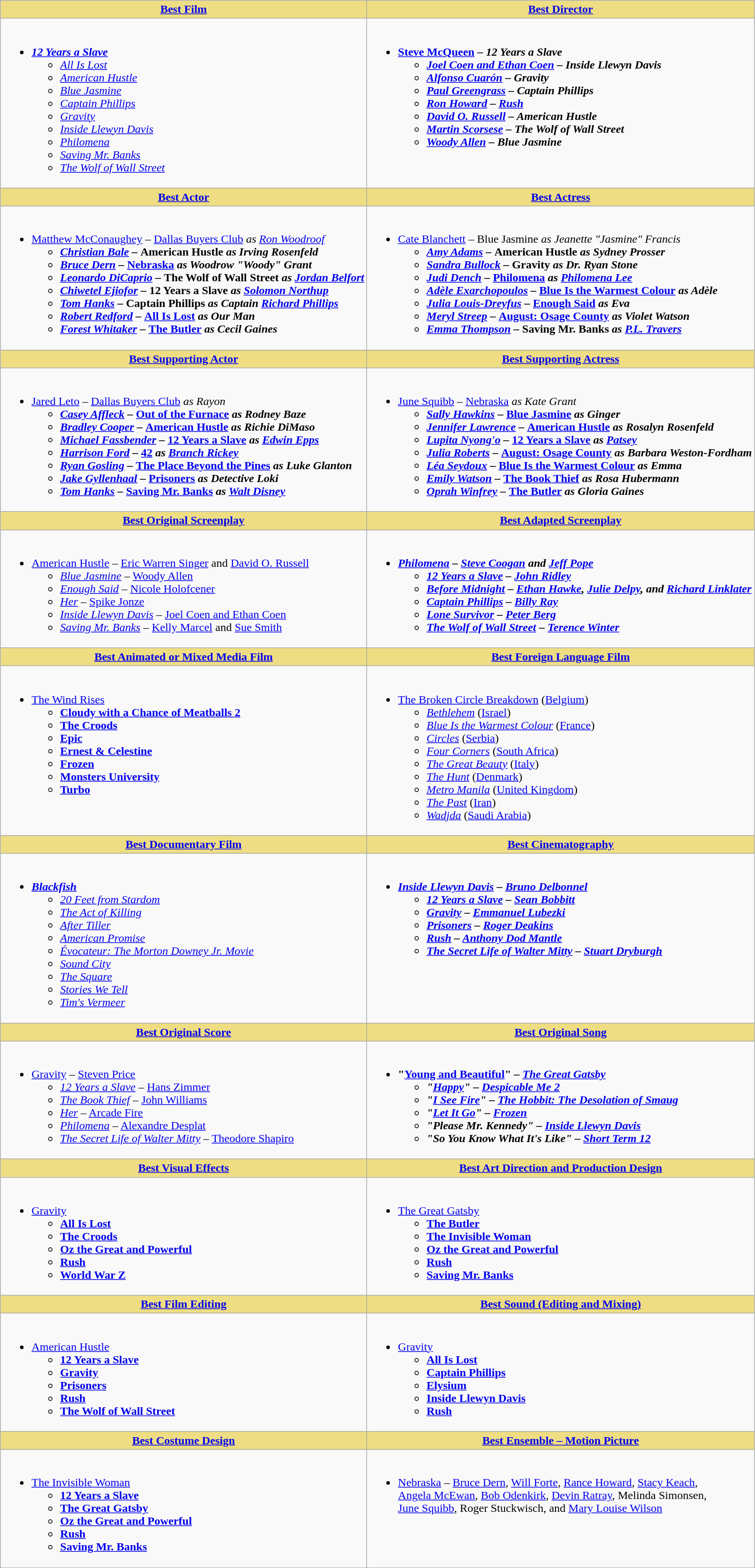<table class=wikitable style="width="100%">
<tr>
<th style="background:#EEDD82;"><a href='#'>Best Film</a></th>
<th style="background:#EEDD82;"><a href='#'>Best Director</a></th>
</tr>
<tr>
<td valign="top"><br><ul><li><strong><em><a href='#'>12 Years a Slave</a></em></strong><ul><li><em><a href='#'>All Is Lost</a></em></li><li><em><a href='#'>American Hustle</a></em></li><li><em><a href='#'>Blue Jasmine</a></em></li><li><em><a href='#'>Captain Phillips</a></em></li><li><em><a href='#'>Gravity</a></em></li><li><em><a href='#'>Inside Llewyn Davis</a></em></li><li><em><a href='#'>Philomena</a></em></li><li><em><a href='#'>Saving Mr. Banks</a></em></li><li><em><a href='#'>The Wolf of Wall Street</a></em></li></ul></li></ul></td>
<td valign="top"><br><ul><li><strong><a href='#'>Steve McQueen</a> – <em>12 Years a Slave<strong><em><ul><li><a href='#'>Joel Coen and Ethan Coen</a> – </em>Inside Llewyn Davis<em></li><li><a href='#'>Alfonso Cuarón</a> – </em>Gravity<em></li><li><a href='#'>Paul Greengrass</a> – </em>Captain Phillips<em></li><li><a href='#'>Ron Howard</a> – </em><a href='#'>Rush</a><em></li><li><a href='#'>David O. Russell</a> – </em>American Hustle<em></li><li><a href='#'>Martin Scorsese</a> – </em>The Wolf of Wall Street<em></li><li><a href='#'>Woody Allen</a> – </em>Blue Jasmine<em></li></ul></li></ul></td>
</tr>
<tr>
<th style="background:#EEDD82;"><a href='#'>Best Actor</a></th>
<th style="background:#EEDD82;"><a href='#'>Best Actress</a></th>
</tr>
<tr>
<td valign="top"><br><ul><li></strong><a href='#'>Matthew McConaughey</a> – </em><a href='#'>Dallas Buyers Club</a><em> as <a href='#'>Ron Woodroof</a><strong><ul><li><a href='#'>Christian Bale</a> – </em>American Hustle<em> as Irving Rosenfeld</li><li><a href='#'>Bruce Dern</a> – </em><a href='#'>Nebraska</a><em> as Woodrow "Woody" Grant</li><li><a href='#'>Leonardo DiCaprio</a> – </em>The Wolf of Wall Street<em> as <a href='#'>Jordan Belfort</a></li><li><a href='#'>Chiwetel Ejiofor</a> – </em>12 Years a Slave<em> as <a href='#'>Solomon Northup</a></li><li><a href='#'>Tom Hanks</a> – </em>Captain Phillips<em> as Captain <a href='#'>Richard Phillips</a></li><li><a href='#'>Robert Redford</a> – </em><a href='#'>All Is Lost</a><em> as Our Man</li><li><a href='#'>Forest Whitaker</a> – </em><a href='#'>The Butler</a><em> as Cecil Gaines</li></ul></li></ul></td>
<td valign="top"><br><ul><li></strong><a href='#'>Cate Blanchett</a> – </em>Blue Jasmine<em> as Jeanette "Jasmine" Francis<strong><ul><li><a href='#'>Amy Adams</a> – </em>American Hustle<em> as Sydney Prosser</li><li><a href='#'>Sandra Bullock</a> – </em>Gravity<em> as Dr. Ryan Stone</li><li><a href='#'>Judi Dench</a> – </em><a href='#'>Philomena</a><em> as <a href='#'>Philomena Lee</a></li><li><a href='#'>Adèle Exarchopoulos</a> – </em><a href='#'>Blue Is the Warmest Colour</a><em> as Adèle</li><li><a href='#'>Julia Louis-Dreyfus</a> – </em><a href='#'>Enough Said</a><em> as Eva</li><li><a href='#'>Meryl Streep</a> – </em><a href='#'>August: Osage County</a><em> as Violet Watson</li><li><a href='#'>Emma Thompson</a> – </em>Saving Mr. Banks<em> as <a href='#'>P.L. Travers</a></li></ul></li></ul></td>
</tr>
<tr>
<th style="background:#EEDD82;"><a href='#'>Best Supporting Actor</a></th>
<th style="background:#EEDD82;"><a href='#'>Best Supporting Actress</a></th>
</tr>
<tr>
<td valign="top"><br><ul><li></strong><a href='#'>Jared Leto</a> – </em><a href='#'>Dallas Buyers Club</a><em> as Rayon<strong><ul><li><a href='#'>Casey Affleck</a> – </em><a href='#'>Out of the Furnace</a><em> as Rodney Baze</li><li><a href='#'>Bradley Cooper</a> – </em><a href='#'>American Hustle</a><em> as Richie DiMaso</li><li><a href='#'>Michael Fassbender</a> – </em><a href='#'>12 Years a Slave</a><em> as <a href='#'>Edwin Epps</a></li><li><a href='#'>Harrison Ford</a> – </em><a href='#'>42</a><em> as <a href='#'>Branch Rickey</a></li><li><a href='#'>Ryan Gosling</a> – </em><a href='#'>The Place Beyond the Pines</a><em> as Luke Glanton</li><li><a href='#'>Jake Gyllenhaal</a> – </em><a href='#'>Prisoners</a><em> as Detective Loki</li><li><a href='#'>Tom Hanks</a> – </em><a href='#'>Saving Mr. Banks</a><em> as <a href='#'>Walt Disney</a></li></ul></li></ul></td>
<td valign="top"><br><ul><li></strong><a href='#'>June Squibb</a> – </em><a href='#'>Nebraska</a><em> as Kate Grant<strong><ul><li><a href='#'>Sally Hawkins</a> – </em><a href='#'>Blue Jasmine</a><em> as Ginger</li><li><a href='#'>Jennifer Lawrence</a> – </em><a href='#'>American Hustle</a><em> as Rosalyn Rosenfeld</li><li><a href='#'>Lupita Nyong'o</a> – </em><a href='#'>12 Years a Slave</a><em> as <a href='#'>Patsey</a></li><li><a href='#'>Julia Roberts</a> – </em><a href='#'>August: Osage County</a><em> as Barbara Weston-Fordham</li><li><a href='#'>Léa Seydoux</a> – </em><a href='#'>Blue Is the Warmest Colour</a><em> as Emma</li><li><a href='#'>Emily Watson</a> – </em><a href='#'>The Book Thief</a><em> as Rosa Hubermann</li><li><a href='#'>Oprah Winfrey</a> – </em><a href='#'>The Butler</a><em> as Gloria Gaines</li></ul></li></ul></td>
</tr>
<tr>
<th style="background:#EEDD82;"><a href='#'>Best Original Screenplay</a></th>
<th style="background:#EEDD82;"><a href='#'>Best Adapted Screenplay</a></th>
</tr>
<tr>
<td valign="top"><br><ul><li></em></strong><a href='#'>American Hustle</a></em> – <a href='#'>Eric Warren Singer</a> and <a href='#'>David O. Russell</a></strong><ul><li><em><a href='#'>Blue Jasmine</a></em> – <a href='#'>Woody Allen</a></li><li><em><a href='#'>Enough Said</a></em> – <a href='#'>Nicole Holofcener</a></li><li><em><a href='#'>Her</a></em> – <a href='#'>Spike Jonze</a></li><li><em><a href='#'>Inside Llewyn Davis</a></em> – <a href='#'>Joel Coen and Ethan Coen</a></li><li><em><a href='#'>Saving Mr. Banks</a></em> – <a href='#'>Kelly Marcel</a> and <a href='#'>Sue Smith</a></li></ul></li></ul></td>
<td valign="top"><br><ul><li><strong><em><a href='#'>Philomena</a><em> – <a href='#'>Steve Coogan</a> and <a href='#'>Jeff Pope</a><strong><ul><li></em><a href='#'>12 Years a Slave</a><em> – <a href='#'>John Ridley</a></li><li></em><a href='#'>Before Midnight</a><em> – <a href='#'>Ethan Hawke</a>, <a href='#'>Julie Delpy</a>, and <a href='#'>Richard Linklater</a></li><li></em><a href='#'>Captain Phillips</a><em> – <a href='#'>Billy Ray</a></li><li></em><a href='#'>Lone Survivor</a><em> – <a href='#'>Peter Berg</a></li><li></em><a href='#'>The Wolf of Wall Street</a><em> – <a href='#'>Terence Winter</a></li></ul></li></ul></td>
</tr>
<tr>
<th style="background:#EEDD82;"><a href='#'>Best Animated or Mixed Media Film</a></th>
<th style="background:#EEDD82;"><a href='#'>Best Foreign Language Film</a></th>
</tr>
<tr>
<td valign="top"><br><ul><li></em></strong><a href='#'>The Wind Rises</a><strong><em><ul><li></em><a href='#'>Cloudy with a Chance of Meatballs 2</a><em></li><li></em><a href='#'>The Croods</a><em></li><li></em><a href='#'>Epic</a><em></li><li></em><a href='#'>Ernest & Celestine</a><em></li><li></em><a href='#'>Frozen</a><em></li><li></em><a href='#'>Monsters University</a><em></li><li></em><a href='#'>Turbo</a><em></li></ul></li></ul></td>
<td valign="top"><br><ul><li></em></strong><a href='#'>The Broken Circle Breakdown</a></em> (<a href='#'>Belgium</a>)</strong><ul><li><em><a href='#'>Bethlehem</a></em> (<a href='#'>Israel</a>)</li><li><em><a href='#'>Blue Is the Warmest Colour</a></em> (<a href='#'>France</a>)</li><li><em><a href='#'>Circles</a></em> (<a href='#'>Serbia</a>)</li><li><em><a href='#'>Four Corners</a></em> (<a href='#'>South Africa</a>)</li><li><em><a href='#'>The Great Beauty</a></em> (<a href='#'>Italy</a>)</li><li><em><a href='#'>The Hunt</a></em> (<a href='#'>Denmark</a>)</li><li><em><a href='#'>Metro Manila</a></em> (<a href='#'>United Kingdom</a>)</li><li><em><a href='#'>The Past</a></em> (<a href='#'>Iran</a>)</li><li><em><a href='#'>Wadjda</a></em> (<a href='#'>Saudi Arabia</a>)</li></ul></li></ul></td>
</tr>
<tr>
<th style="background:#EEDD82;"><a href='#'>Best Documentary Film</a></th>
<th style="background:#EEDD82;"><a href='#'>Best Cinematography</a></th>
</tr>
<tr>
<td valign="top"><br><ul><li><strong><em><a href='#'>Blackfish</a></em></strong><ul><li><em><a href='#'>20 Feet from Stardom</a></em></li><li><em><a href='#'>The Act of Killing</a></em></li><li><em><a href='#'>After Tiller</a></em></li><li><em><a href='#'>American Promise</a></em></li><li><em><a href='#'>Évocateur: The Morton Downey Jr. Movie</a></em></li><li><em><a href='#'>Sound City</a></em></li><li><em><a href='#'>The Square</a></em></li><li><em><a href='#'>Stories We Tell</a></em></li><li><em><a href='#'>Tim's Vermeer</a></em></li></ul></li></ul></td>
<td valign="top"><br><ul><li><strong><em><a href='#'>Inside Llewyn Davis</a><em> – <a href='#'>Bruno Delbonnel</a><strong><ul><li></em><a href='#'>12 Years a Slave</a><em> – <a href='#'>Sean Bobbitt</a></li><li></em><a href='#'>Gravity</a><em> – <a href='#'>Emmanuel Lubezki</a></li><li></em><a href='#'>Prisoners</a><em> – <a href='#'>Roger Deakins</a></li><li></em><a href='#'>Rush</a><em> – <a href='#'>Anthony Dod Mantle</a></li><li></em><a href='#'>The Secret Life of Walter Mitty</a><em> – <a href='#'>Stuart Dryburgh</a></li></ul></li></ul></td>
</tr>
<tr>
<th style="background:#EEDD82;"><a href='#'>Best Original Score</a></th>
<th style="background:#EEDD82;"><a href='#'>Best Original Song</a></th>
</tr>
<tr>
<td valign="top"><br><ul><li></em></strong><a href='#'>Gravity</a></em> – <a href='#'>Steven Price</a></strong><ul><li><em><a href='#'>12 Years a Slave</a></em> – <a href='#'>Hans Zimmer</a></li><li><em><a href='#'>The Book Thief</a></em> – <a href='#'>John Williams</a></li><li><em><a href='#'>Her</a></em> – <a href='#'>Arcade Fire</a></li><li><em><a href='#'>Philomena</a></em> – <a href='#'>Alexandre Desplat</a></li><li><em><a href='#'>The Secret Life of Walter Mitty</a></em> – <a href='#'>Theodore Shapiro</a></li></ul></li></ul></td>
<td valign="top"><br><ul><li><strong>"<a href='#'>Young and Beautiful</a>" – <em><a href='#'>The Great Gatsby</a><strong><em><ul><li>"<a href='#'>Happy</a>" – </em><a href='#'>Despicable Me 2</a><em></li><li>"<a href='#'>I See Fire</a>" – </em><a href='#'>The Hobbit: The Desolation of Smaug</a><em></li><li>"<a href='#'>Let It Go</a>" – </em><a href='#'>Frozen</a><em></li><li>"Please Mr. Kennedy" – </em><a href='#'>Inside Llewyn Davis</a><em></li><li>"So You Know What It's Like" – </em><a href='#'>Short Term 12</a><em></li></ul></li></ul></td>
</tr>
<tr>
<th style="background:#EEDD82;"><a href='#'>Best Visual Effects</a></th>
<th style="background:#EEDD82;"><a href='#'>Best Art Direction and Production Design</a></th>
</tr>
<tr>
<td valign="top"><br><ul><li></em></strong><a href='#'>Gravity</a><strong><em><ul><li></em><a href='#'>All Is Lost</a><em></li><li></em><a href='#'>The Croods</a><em></li><li></em><a href='#'>Oz the Great and Powerful</a><em></li><li></em><a href='#'>Rush</a><em></li><li></em><a href='#'>World War Z</a><em></li></ul></li></ul></td>
<td valign="top"><br><ul><li></em></strong><a href='#'>The Great Gatsby</a><strong><em><ul><li></em><a href='#'>The Butler</a><em></li><li></em><a href='#'>The Invisible Woman</a><em></li><li></em><a href='#'>Oz the Great and Powerful</a><em></li><li></em><a href='#'>Rush</a><em></li><li></em><a href='#'>Saving Mr. Banks</a><em></li></ul></li></ul></td>
</tr>
<tr>
<th style="background:#EEDD82;"><a href='#'>Best Film Editing</a></th>
<th style="background:#EEDD82;"><a href='#'>Best Sound (Editing and Mixing)</a></th>
</tr>
<tr>
<td valign="top"><br><ul><li></em></strong><a href='#'>American Hustle</a><strong><em><ul><li></em><a href='#'>12 Years a Slave</a><em></li><li></em><a href='#'>Gravity</a><em></li><li></em><a href='#'>Prisoners</a><em></li><li></em><a href='#'>Rush</a><em></li><li></em><a href='#'>The Wolf of Wall Street</a><em></li></ul></li></ul></td>
<td valign="top"><br><ul><li></em></strong><a href='#'>Gravity</a><strong><em><ul><li></em><a href='#'>All Is Lost</a><em></li><li></em><a href='#'>Captain Phillips</a><em></li><li></em><a href='#'>Elysium</a><em></li><li></em><a href='#'>Inside Llewyn Davis</a><em></li><li></em><a href='#'>Rush</a><em></li></ul></li></ul></td>
</tr>
<tr>
<th style="background:#EEDD82;"><a href='#'>Best Costume Design</a></th>
<th style="background:#EEDD82;"><a href='#'>Best Ensemble – Motion Picture</a></th>
</tr>
<tr>
<td valign="top"><br><ul><li></em></strong><a href='#'>The Invisible Woman</a><strong><em><ul><li></em><a href='#'>12 Years a Slave</a><em></li><li></em><a href='#'>The Great Gatsby</a><em></li><li></em><a href='#'>Oz the Great and Powerful</a><em></li><li></em><a href='#'>Rush</a><em></li><li></em><a href='#'>Saving Mr. Banks</a><em></li></ul></li></ul></td>
<td valign="top"><br><ul><li></em></strong><a href='#'>Nebraska</a></em> – <a href='#'>Bruce Dern</a>, <a href='#'>Will Forte</a>, <a href='#'>Rance Howard</a>, <a href='#'>Stacy Keach</a>, <br> <a href='#'>Angela McEwan</a>, <a href='#'>Bob Odenkirk</a>, <a href='#'>Devin Ratray</a>, Melinda Simonsen, <br> <a href='#'>June Squibb</a>, Roger Stuckwisch, and <a href='#'>Mary Louise Wilson</a></strong></li></ul></td>
</tr>
</table>
